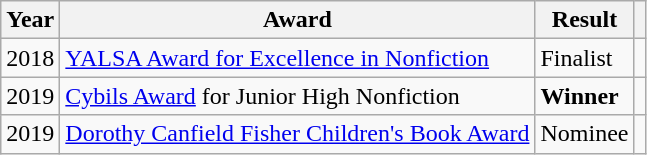<table class="wikitable">
<tr>
<th>Year</th>
<th>Award</th>
<th>Result</th>
<th></th>
</tr>
<tr>
<td>2018</td>
<td><a href='#'>YALSA Award for Excellence in Nonfiction</a></td>
<td>Finalist</td>
<td></td>
</tr>
<tr>
<td>2019</td>
<td><a href='#'>Cybils Award</a> for Junior High Nonfiction</td>
<td><strong>Winner</strong></td>
<td></td>
</tr>
<tr>
<td>2019</td>
<td><a href='#'>Dorothy Canfield Fisher Children's Book Award</a></td>
<td>Nominee</td>
<td></td>
</tr>
</table>
